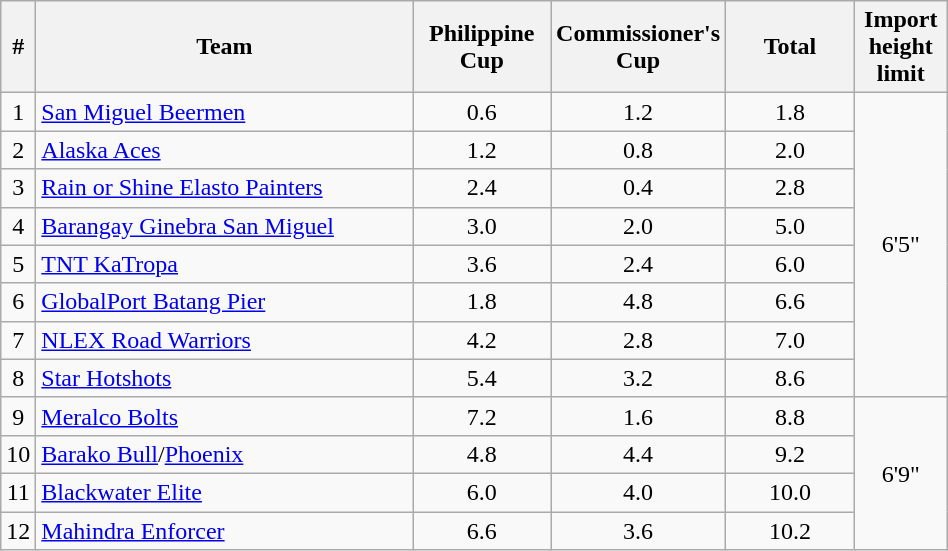<table class=wikitable width=50% style="text-align:center;">
<tr>
<th>#</th>
<th width=45%>Team</th>
<th width=15%>Philippine Cup</th>
<th width=15%>Commissioner's Cup</th>
<th width=15%>Total</th>
<th width=20%>Import height limit</th>
</tr>
<tr>
<td>1</td>
<td align=left><a href='#'>San Miguel Beermen</a></td>
<td>0.6</td>
<td>1.2</td>
<td>1.8</td>
<td rowspan=8>6'5"</td>
</tr>
<tr>
<td>2</td>
<td align=left><a href='#'>Alaska Aces</a></td>
<td>1.2</td>
<td>0.8</td>
<td>2.0</td>
</tr>
<tr>
<td>3</td>
<td align=left><a href='#'>Rain or Shine Elasto Painters</a></td>
<td>2.4</td>
<td>0.4</td>
<td>2.8</td>
</tr>
<tr>
<td>4</td>
<td align=left><a href='#'>Barangay Ginebra San Miguel</a></td>
<td>3.0</td>
<td>2.0</td>
<td>5.0</td>
</tr>
<tr>
<td>5</td>
<td align=left><a href='#'>TNT KaTropa</a></td>
<td>3.6</td>
<td>2.4</td>
<td>6.0</td>
</tr>
<tr>
<td>6</td>
<td align=left><a href='#'>GlobalPort Batang Pier</a></td>
<td>1.8</td>
<td>4.8</td>
<td>6.6</td>
</tr>
<tr>
<td>7</td>
<td align=left><a href='#'>NLEX Road Warriors</a></td>
<td>4.2</td>
<td>2.8</td>
<td>7.0</td>
</tr>
<tr>
<td>8</td>
<td align=left><a href='#'>Star Hotshots</a></td>
<td>5.4</td>
<td>3.2</td>
<td>8.6</td>
</tr>
<tr>
<td>9</td>
<td align=left><a href='#'>Meralco Bolts</a></td>
<td>7.2</td>
<td>1.6</td>
<td>8.8</td>
<td rowspan=4>6'9"</td>
</tr>
<tr>
<td>10</td>
<td align=left><a href='#'>Barako Bull</a>/<a href='#'>Phoenix</a></td>
<td>4.8</td>
<td>4.4</td>
<td>9.2</td>
</tr>
<tr>
<td>11</td>
<td align=left><a href='#'>Blackwater Elite</a></td>
<td>6.0</td>
<td>4.0</td>
<td>10.0</td>
</tr>
<tr>
<td>12</td>
<td align=left><a href='#'>Mahindra Enforcer</a></td>
<td>6.6</td>
<td>3.6</td>
<td>10.2</td>
</tr>
</table>
